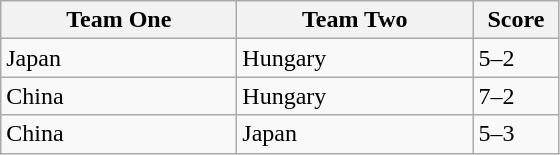<table class="wikitable">
<tr>
<th width=150>Team One</th>
<th width=150>Team Two</th>
<th width=50>Score</th>
</tr>
<tr>
<td>Japan</td>
<td>Hungary</td>
<td>5–2</td>
</tr>
<tr>
<td>China</td>
<td>Hungary</td>
<td>7–2</td>
</tr>
<tr>
<td>China</td>
<td>Japan</td>
<td>5–3</td>
</tr>
</table>
